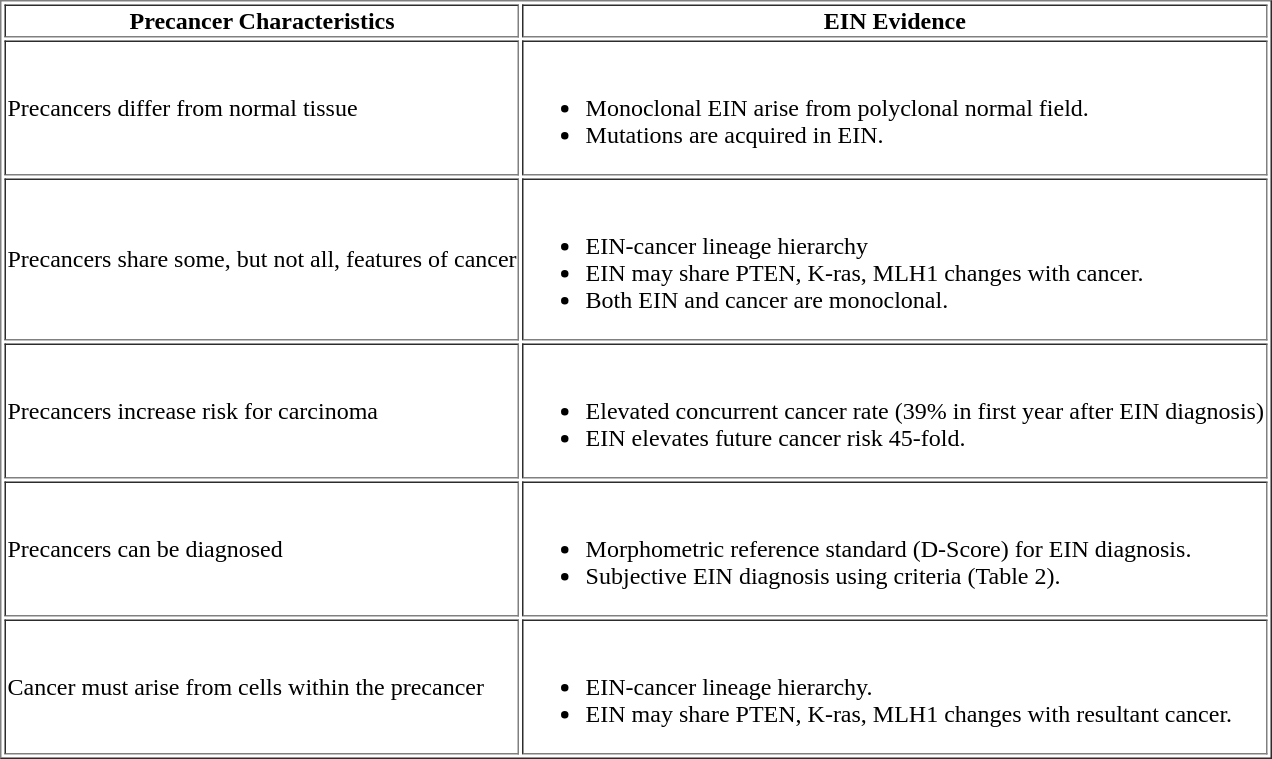<table border="1">
<tr>
<th>Precancer Characteristics</th>
<th>EIN Evidence</th>
</tr>
<tr>
<td>Precancers differ from normal tissue</td>
<td><br><ul><li>Monoclonal EIN  arise from polyclonal normal field.</li><li>Mutations are acquired in EIN.</li></ul></td>
</tr>
<tr>
<td>Precancers share some, but not all, features of cancer</td>
<td><br><ul><li>EIN-cancer lineage hierarchy</li><li>EIN may share PTEN, K-ras, MLH1 changes with cancer.</li><li>Both EIN and cancer are monoclonal.</li></ul></td>
</tr>
<tr>
<td>Precancers increase risk for carcinoma</td>
<td><br><ul><li>Elevated concurrent cancer rate (39% in first year after EIN diagnosis)</li><li>EIN elevates future cancer risk 45-fold.</li></ul></td>
</tr>
<tr>
<td>Precancers can be diagnosed</td>
<td><br><ul><li>Morphometric reference standard (D-Score) for EIN diagnosis.</li><li>Subjective EIN diagnosis using criteria (Table 2).</li></ul></td>
</tr>
<tr>
<td>Cancer must arise from cells within the precancer</td>
<td><br><ul><li>EIN-cancer lineage hierarchy.</li><li>EIN may share PTEN, K-ras, MLH1 changes with resultant cancer.</li></ul></td>
</tr>
</table>
